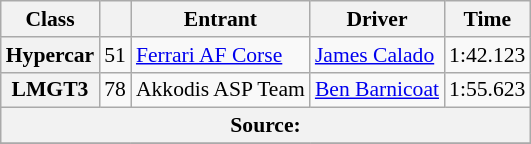<table class="wikitable" style="font-size:90%;">
<tr>
<th>Class</th>
<th></th>
<th>Entrant</th>
<th>Driver</th>
<th>Time</th>
</tr>
<tr>
<th>Hypercar</th>
<td style="text-align:center;">51</td>
<td> <a href='#'>Ferrari AF Corse</a></td>
<td> <a href='#'>James Calado</a></td>
<td>1:42.123</td>
</tr>
<tr>
<th>LMGT3</th>
<td style="text-align:center;">78</td>
<td> Akkodis ASP Team</td>
<td> <a href='#'>Ben Barnicoat</a></td>
<td>1:55.623</td>
</tr>
<tr>
<th colspan="6">Source:</th>
</tr>
<tr>
</tr>
</table>
